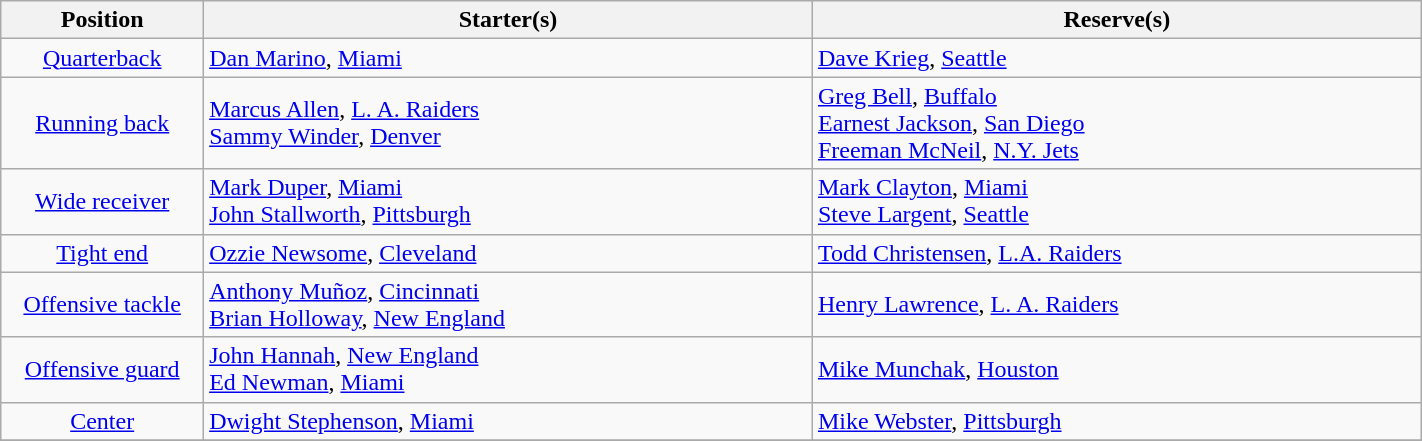<table class="wikitable" width=75%>
<tr>
<th width=10%>Position</th>
<th width=30%>Starter(s)</th>
<th width=30%>Reserve(s)</th>
</tr>
<tr>
<td align=center><a href='#'>Quarterback</a></td>
<td> <a href='#'>Dan Marino</a>, <a href='#'>Miami</a></td>
<td> <a href='#'>Dave Krieg</a>, <a href='#'>Seattle</a></td>
</tr>
<tr>
<td align=center><a href='#'>Running back</a></td>
<td> <a href='#'>Marcus Allen</a>, <a href='#'>L. A. Raiders</a><br> <a href='#'>Sammy Winder</a>, <a href='#'>Denver</a></td>
<td> <a href='#'>Greg Bell</a>, <a href='#'>Buffalo</a> <br> <a href='#'>Earnest Jackson</a>, <a href='#'>San Diego</a> <br> <a href='#'>Freeman McNeil</a>, <a href='#'>N.Y. Jets</a></td>
</tr>
<tr>
<td align=center><a href='#'>Wide receiver</a></td>
<td> <a href='#'>Mark Duper</a>, <a href='#'>Miami</a><br> <a href='#'>John Stallworth</a>, <a href='#'>Pittsburgh</a></td>
<td> <a href='#'>Mark Clayton</a>, <a href='#'>Miami</a><br> <a href='#'>Steve Largent</a>, <a href='#'>Seattle</a></td>
</tr>
<tr>
<td align=center><a href='#'>Tight end</a></td>
<td> <a href='#'>Ozzie Newsome</a>, <a href='#'>Cleveland</a></td>
<td> <a href='#'>Todd Christensen</a>, <a href='#'>L.A. Raiders</a></td>
</tr>
<tr>
<td align=center><a href='#'>Offensive tackle</a></td>
<td> <a href='#'>Anthony Muñoz</a>, <a href='#'>Cincinnati</a><br> <a href='#'>Brian Holloway</a>, <a href='#'>New England</a></td>
<td> <a href='#'>Henry Lawrence</a>, <a href='#'>L. A. Raiders</a></td>
</tr>
<tr>
<td align=center><a href='#'>Offensive guard</a></td>
<td> <a href='#'>John Hannah</a>, <a href='#'>New England</a><br> <a href='#'>Ed Newman</a>, <a href='#'>Miami</a></td>
<td> <a href='#'>Mike Munchak</a>, <a href='#'>Houston</a></td>
</tr>
<tr>
<td align=center><a href='#'>Center</a></td>
<td> <a href='#'>Dwight Stephenson</a>, <a href='#'>Miami</a></td>
<td> <a href='#'>Mike Webster</a>, <a href='#'>Pittsburgh</a></td>
</tr>
<tr>
</tr>
</table>
